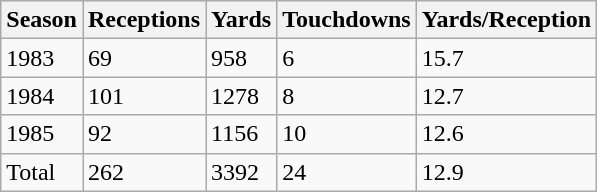<table class="wikitable">
<tr>
<th>Season</th>
<th>Receptions</th>
<th>Yards</th>
<th>Touchdowns</th>
<th>Yards/Reception</th>
</tr>
<tr>
<td>1983</td>
<td>69</td>
<td>958</td>
<td>6</td>
<td>15.7</td>
</tr>
<tr>
<td>1984</td>
<td>101</td>
<td>1278</td>
<td>8</td>
<td>12.7</td>
</tr>
<tr>
<td>1985</td>
<td>92</td>
<td>1156</td>
<td>10</td>
<td>12.6</td>
</tr>
<tr>
<td>Total</td>
<td>262</td>
<td>3392</td>
<td>24</td>
<td>12.9</td>
</tr>
</table>
